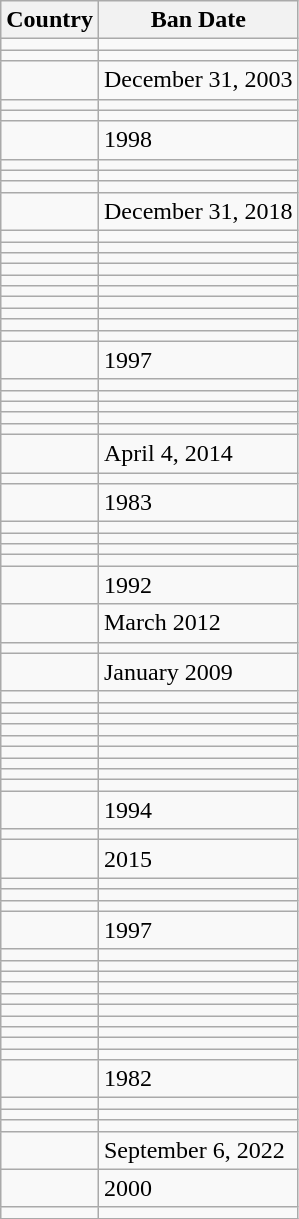<table class="wikitable sortable">
<tr>
<th>Country</th>
<th>Ban Date</th>
</tr>
<tr>
<td></td>
<td></td>
</tr>
<tr>
<td></td>
<td></td>
</tr>
<tr>
<td></td>
<td>December 31, 2003</td>
</tr>
<tr>
<td></td>
<td></td>
</tr>
<tr>
<td></td>
<td></td>
</tr>
<tr>
<td></td>
<td>1998</td>
</tr>
<tr>
<td></td>
<td></td>
</tr>
<tr>
<td></td>
<td></td>
</tr>
<tr>
<td></td>
<td></td>
</tr>
<tr>
<td></td>
<td>December 31, 2018</td>
</tr>
<tr>
<td></td>
<td></td>
</tr>
<tr>
<td></td>
<td></td>
</tr>
<tr>
<td></td>
<td></td>
</tr>
<tr>
<td></td>
<td></td>
</tr>
<tr>
<td></td>
<td></td>
</tr>
<tr>
<td></td>
<td></td>
</tr>
<tr>
<td></td>
<td></td>
</tr>
<tr>
<td></td>
<td></td>
</tr>
<tr>
<td></td>
<td></td>
</tr>
<tr>
<td></td>
<td></td>
</tr>
<tr>
<td></td>
<td>1997</td>
</tr>
<tr>
<td></td>
<td></td>
</tr>
<tr>
<td></td>
<td></td>
</tr>
<tr>
<td></td>
<td></td>
</tr>
<tr>
<td></td>
<td></td>
</tr>
<tr>
<td></td>
<td></td>
</tr>
<tr>
<td></td>
<td>April 4, 2014</td>
</tr>
<tr>
<td></td>
<td></td>
</tr>
<tr>
<td></td>
<td>1983</td>
</tr>
<tr>
<td></td>
<td></td>
</tr>
<tr>
<td></td>
<td></td>
</tr>
<tr>
<td></td>
<td></td>
</tr>
<tr>
<td></td>
<td></td>
</tr>
<tr>
<td></td>
<td>1992</td>
</tr>
<tr>
<td></td>
<td>March 2012</td>
</tr>
<tr>
<td></td>
<td></td>
</tr>
<tr>
<td></td>
<td>January 2009</td>
</tr>
<tr>
<td></td>
<td></td>
</tr>
<tr>
<td></td>
<td></td>
</tr>
<tr>
<td></td>
<td></td>
</tr>
<tr>
<td></td>
<td></td>
</tr>
<tr>
<td></td>
<td></td>
</tr>
<tr>
<td></td>
<td></td>
</tr>
<tr>
<td></td>
<td></td>
</tr>
<tr>
<td></td>
<td></td>
</tr>
<tr>
<td></td>
<td></td>
</tr>
<tr>
<td></td>
<td>1994</td>
</tr>
<tr>
<td></td>
<td></td>
</tr>
<tr>
<td></td>
<td>2015</td>
</tr>
<tr>
<td></td>
<td></td>
</tr>
<tr>
<td></td>
<td></td>
</tr>
<tr>
<td></td>
<td></td>
</tr>
<tr>
<td></td>
<td>1997</td>
</tr>
<tr>
<td></td>
<td></td>
</tr>
<tr>
<td></td>
<td></td>
</tr>
<tr>
<td></td>
<td></td>
</tr>
<tr>
<td></td>
<td></td>
</tr>
<tr>
<td></td>
<td></td>
</tr>
<tr>
<td></td>
<td></td>
</tr>
<tr>
<td></td>
<td></td>
</tr>
<tr>
<td></td>
<td></td>
</tr>
<tr>
<td></td>
<td></td>
</tr>
<tr>
<td></td>
<td></td>
</tr>
<tr>
<td></td>
<td>1982</td>
</tr>
<tr>
<td></td>
<td></td>
</tr>
<tr>
<td></td>
<td></td>
</tr>
<tr>
<td></td>
<td></td>
</tr>
<tr>
<td></td>
<td>September 6, 2022</td>
</tr>
<tr>
<td></td>
<td>2000</td>
</tr>
<tr>
<td></td>
<td></td>
</tr>
</table>
